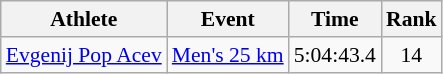<table class="wikitable" style="font-size:90%;">
<tr>
<th>Athlete</th>
<th>Event</th>
<th>Time</th>
<th>Rank</th>
</tr>
<tr align=center>
<td align=left><a href='#'>Evgenij Pop Acev</a></td>
<td align=left><a href='#'>Men's 25 km</a></td>
<td>5:04:43.4</td>
<td>14</td>
</tr>
</table>
